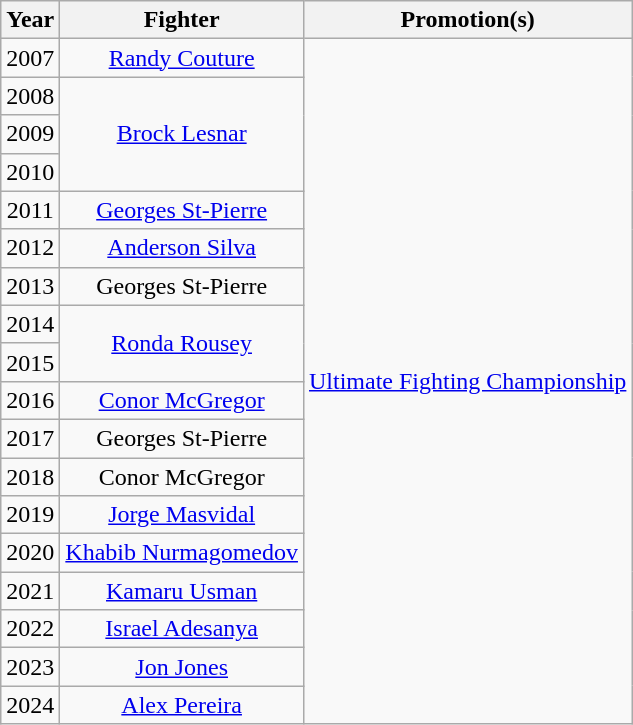<table class="wikitable sortable" style="text-align: center">
<tr>
<th>Year</th>
<th>Fighter</th>
<th>Promotion(s)</th>
</tr>
<tr>
<td>2007</td>
<td><a href='#'>Randy Couture</a></td>
<td rowspan="18"><a href='#'>Ultimate Fighting Championship</a></td>
</tr>
<tr>
<td>2008</td>
<td rowspan=3><a href='#'>Brock Lesnar</a></td>
</tr>
<tr>
<td>2009</td>
</tr>
<tr>
<td>2010</td>
</tr>
<tr>
<td>2011</td>
<td><a href='#'>Georges St-Pierre</a></td>
</tr>
<tr>
<td>2012</td>
<td><a href='#'>Anderson Silva</a></td>
</tr>
<tr>
<td>2013</td>
<td>Georges St-Pierre</td>
</tr>
<tr>
<td>2014</td>
<td rowspan=2><a href='#'>Ronda Rousey</a></td>
</tr>
<tr>
<td>2015</td>
</tr>
<tr>
<td>2016</td>
<td><a href='#'>Conor McGregor</a></td>
</tr>
<tr>
<td>2017</td>
<td>Georges St-Pierre</td>
</tr>
<tr>
<td>2018</td>
<td>Conor McGregor</td>
</tr>
<tr>
<td>2019</td>
<td><a href='#'>Jorge Masvidal</a></td>
</tr>
<tr>
<td>2020</td>
<td><a href='#'>Khabib Nurmagomedov</a></td>
</tr>
<tr>
<td>2021</td>
<td><a href='#'>Kamaru Usman</a></td>
</tr>
<tr>
<td>2022</td>
<td><a href='#'>Israel Adesanya</a></td>
</tr>
<tr>
<td>2023</td>
<td><a href='#'>Jon Jones</a></td>
</tr>
<tr>
<td>2024</td>
<td><a href='#'>Alex Pereira</a></td>
</tr>
</table>
